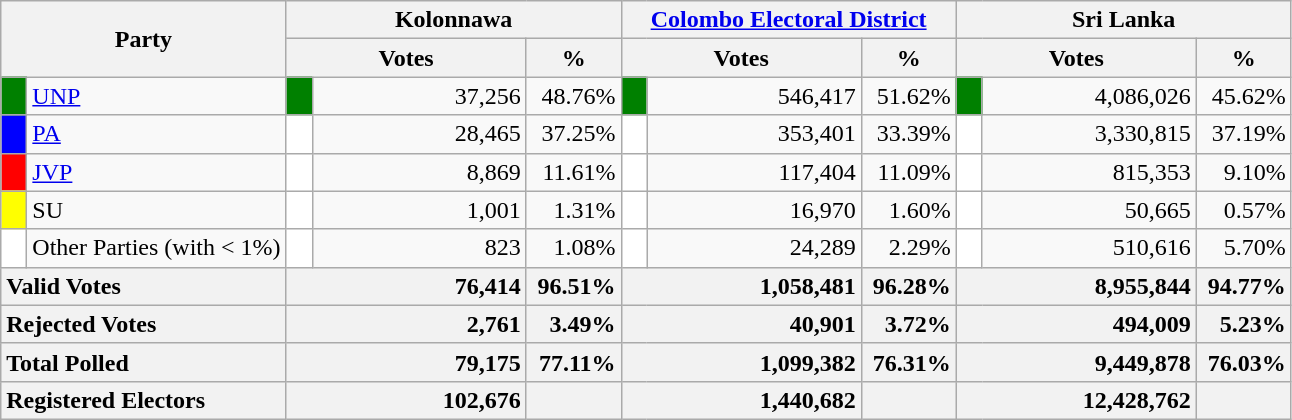<table class="wikitable">
<tr>
<th colspan="2" width="144px"rowspan="2">Party</th>
<th colspan="3" width="216px">Kolonnawa</th>
<th colspan="3" width="216px"><a href='#'>Colombo Electoral District</a></th>
<th colspan="3" width="216px">Sri Lanka</th>
</tr>
<tr>
<th colspan="2" width="144px">Votes</th>
<th>%</th>
<th colspan="2" width="144px">Votes</th>
<th>%</th>
<th colspan="2" width="144px">Votes</th>
<th>%</th>
</tr>
<tr>
<td style="background-color:green;" width="10px"></td>
<td style="text-align:left;"><a href='#'>UNP</a></td>
<td style="background-color:green;" width="10px"></td>
<td style="text-align:right;">37,256</td>
<td style="text-align:right;">48.76%</td>
<td style="background-color:green;" width="10px"></td>
<td style="text-align:right;">546,417</td>
<td style="text-align:right;">51.62%</td>
<td style="background-color:green;" width="10px"></td>
<td style="text-align:right;">4,086,026</td>
<td style="text-align:right;">45.62%</td>
</tr>
<tr>
<td style="background-color:blue;" width="10px"></td>
<td style="text-align:left;"><a href='#'>PA</a></td>
<td style="background-color:white;" width="10px"></td>
<td style="text-align:right;">28,465</td>
<td style="text-align:right;">37.25%</td>
<td style="background-color:white;" width="10px"></td>
<td style="text-align:right;">353,401</td>
<td style="text-align:right;">33.39%</td>
<td style="background-color:white;" width="10px"></td>
<td style="text-align:right;">3,330,815</td>
<td style="text-align:right;">37.19%</td>
</tr>
<tr>
<td style="background-color:red;" width="10px"></td>
<td style="text-align:left;"><a href='#'>JVP</a></td>
<td style="background-color:white;" width="10px"></td>
<td style="text-align:right;">8,869</td>
<td style="text-align:right;">11.61%</td>
<td style="background-color:white;" width="10px"></td>
<td style="text-align:right;">117,404</td>
<td style="text-align:right;">11.09%</td>
<td style="background-color:white;" width="10px"></td>
<td style="text-align:right;">815,353</td>
<td style="text-align:right;">9.10%</td>
</tr>
<tr>
<td style="background-color:yellow;" width="10px"></td>
<td style="text-align:left;">SU</td>
<td style="background-color:white;" width="10px"></td>
<td style="text-align:right;">1,001</td>
<td style="text-align:right;">1.31%</td>
<td style="background-color:white;" width="10px"></td>
<td style="text-align:right;">16,970</td>
<td style="text-align:right;">1.60%</td>
<td style="background-color:white;" width="10px"></td>
<td style="text-align:right;">50,665</td>
<td style="text-align:right;">0.57%</td>
</tr>
<tr>
<td style="background-color:white;" width="10px"></td>
<td style="text-align:left;">Other Parties (with < 1%)</td>
<td style="background-color:white;" width="10px"></td>
<td style="text-align:right;">823</td>
<td style="text-align:right;">1.08%</td>
<td style="background-color:white;" width="10px"></td>
<td style="text-align:right;">24,289</td>
<td style="text-align:right;">2.29%</td>
<td style="background-color:white;" width="10px"></td>
<td style="text-align:right;">510,616</td>
<td style="text-align:right;">5.70%</td>
</tr>
<tr>
<th colspan="2" width="144px"style="text-align:left;">Valid Votes</th>
<th style="text-align:right;"colspan="2" width="144px">76,414</th>
<th style="text-align:right;">96.51%</th>
<th style="text-align:right;"colspan="2" width="144px">1,058,481</th>
<th style="text-align:right;">96.28%</th>
<th style="text-align:right;"colspan="2" width="144px">8,955,844</th>
<th style="text-align:right;">94.77%</th>
</tr>
<tr>
<th colspan="2" width="144px"style="text-align:left;">Rejected Votes</th>
<th style="text-align:right;"colspan="2" width="144px">2,761</th>
<th style="text-align:right;">3.49%</th>
<th style="text-align:right;"colspan="2" width="144px">40,901</th>
<th style="text-align:right;">3.72%</th>
<th style="text-align:right;"colspan="2" width="144px">494,009</th>
<th style="text-align:right;">5.23%</th>
</tr>
<tr>
<th colspan="2" width="144px"style="text-align:left;">Total Polled</th>
<th style="text-align:right;"colspan="2" width="144px">79,175</th>
<th style="text-align:right;">77.11%</th>
<th style="text-align:right;"colspan="2" width="144px">1,099,382</th>
<th style="text-align:right;">76.31%</th>
<th style="text-align:right;"colspan="2" width="144px">9,449,878</th>
<th style="text-align:right;">76.03%</th>
</tr>
<tr>
<th colspan="2" width="144px"style="text-align:left;">Registered Electors</th>
<th style="text-align:right;"colspan="2" width="144px">102,676</th>
<th></th>
<th style="text-align:right;"colspan="2" width="144px">1,440,682</th>
<th></th>
<th style="text-align:right;"colspan="2" width="144px">12,428,762</th>
<th></th>
</tr>
</table>
